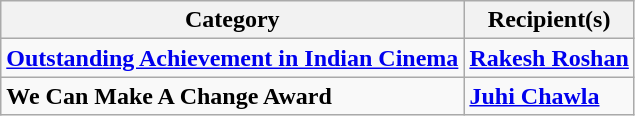<table class="wikitable">
<tr>
<th>Category</th>
<th>Recipient(s)</th>
</tr>
<tr>
<td><a href='#'><strong>Outstanding Achievement in Indian Cinema</strong></a></td>
<td><a href='#'><strong>Rakesh Roshan</strong></a></td>
</tr>
<tr>
<td><strong>We Can Make A Change Award</strong></td>
<td><a href='#'><strong>Juhi Chawla</strong></a></td>
</tr>
</table>
